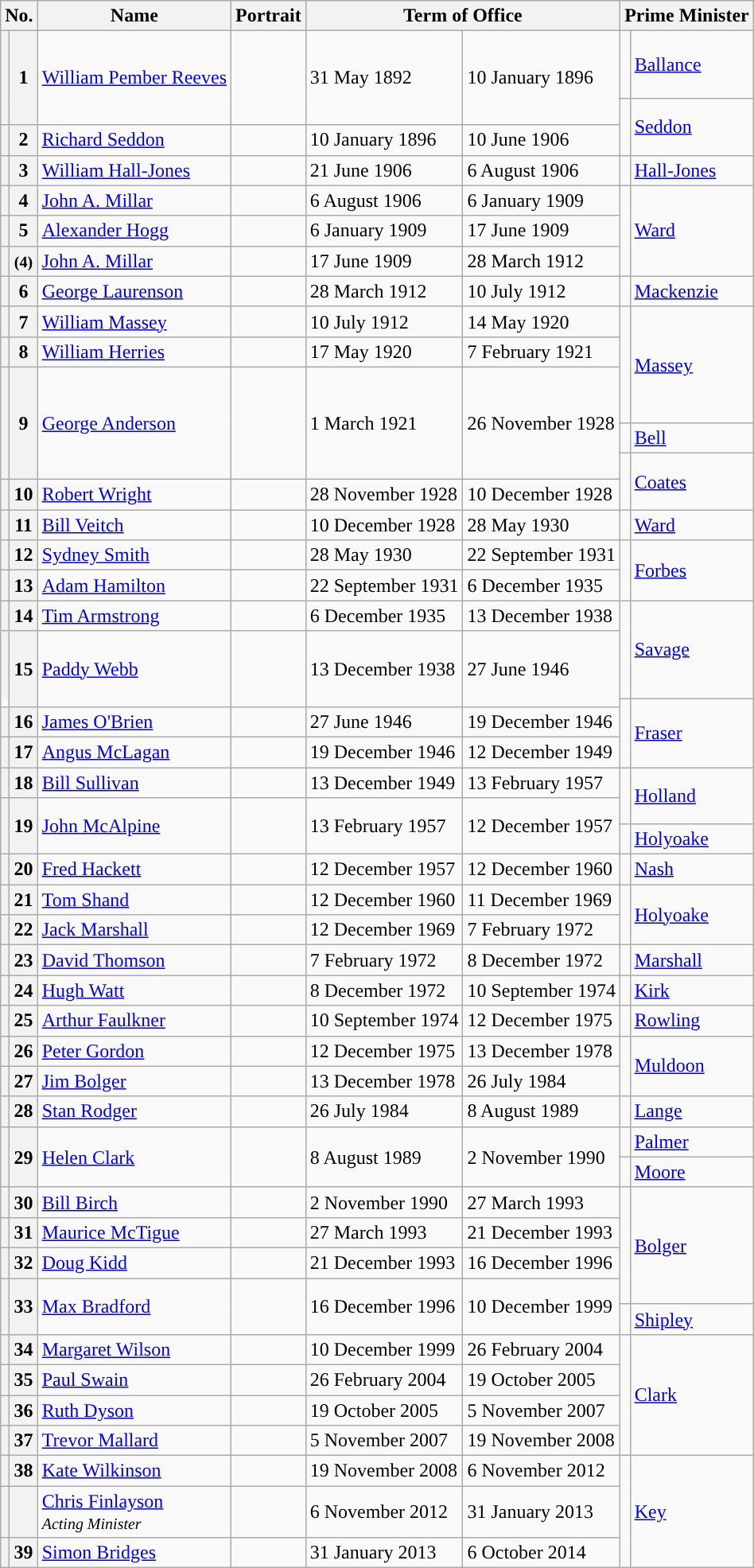<table class="wikitable">
<tr>
<th colspan=2>No.</th>
<th>Name</th>
<th>Portrait</th>
<th colspan=2>Term of Office</th>
<th colspan=2>Prime Minister</th>
</tr>
<tr>
<th height=50 style="border-bottom:solid 0 grey; background:"></th>
<th rowspan=2>1</th>
<td rowspan=2><a href='#'>William Pember Reeves</a></td>
<td rowspan=2></td>
<td rowspan=2>31 May 1892</td>
<td rowspan=2>10 January 1896</td>
<td width=1 style="color:inherit;background:"></td>
<td><a href='#'>Ballance</a></td>
</tr>
<tr>
<th height=15 style="border-top:solid 0 grey; background:"></th>
<td style="border-bottom:solid 0 grey; background:"></td>
<td rowspan=2><a href='#'>Seddon</a></td>
</tr>
<tr>
<th style="color:inherit;background:"></th>
<th>2</th>
<td><a href='#'>Richard Seddon</a></td>
<td></td>
<td>10 January 1896</td>
<td>10 June 1906</td>
<td style="border-top:solid 0 grey; background:"></td>
</tr>
<tr>
<th style="color:inherit;background:"></th>
<th>3</th>
<td><a href='#'>William Hall-Jones</a></td>
<td></td>
<td>21 June 1906</td>
<td>6 August 1906</td>
<td style="color:inherit;background:"></td>
<td><a href='#'>Hall-Jones</a></td>
</tr>
<tr>
<th style="color:inherit;background:"></th>
<th>4</th>
<td><a href='#'>John A. Millar</a></td>
<td></td>
<td>6 August 1906</td>
<td>6 January 1909</td>
<td rowspan=3 style="color:inherit;background:"></td>
<td rowspan=3><a href='#'>Ward</a></td>
</tr>
<tr>
<th style="color:inherit;background:"></th>
<th>5</th>
<td><a href='#'>Alexander Hogg</a></td>
<td></td>
<td>6 January 1909</td>
<td>17 June 1909</td>
</tr>
<tr>
<th style="color:inherit;background:"></th>
<th><small>(4)</small></th>
<td><a href='#'>John A. Millar</a></td>
<td></td>
<td>17 June 1909</td>
<td>28 March 1912</td>
</tr>
<tr>
<th style="color:inherit;background:"></th>
<th>6</th>
<td><a href='#'>George Laurenson</a></td>
<td></td>
<td>28 March 1912</td>
<td>10 July 1912</td>
<td style="color:inherit;background:"></td>
<td><a href='#'>Mackenzie</a></td>
</tr>
<tr>
<th style="color:inherit;background:"></th>
<th>7</th>
<td><a href='#'>William Massey</a></td>
<td></td>
<td>10 July 1912</td>
<td>14 May 1920</td>
<td rowspan=2 style="border-bottom:solid 0 grey; background:"></td>
<td rowspan=3><a href='#'>Massey</a></td>
</tr>
<tr>
<th style="color:inherit;background:"></th>
<th>8</th>
<td><a href='#'>William Herries</a></td>
<td></td>
<td>17 May 1920</td>
<td>7 February 1921</td>
</tr>
<tr>
<th rowspan=3 style="color:inherit;background:"></th>
<th rowspan=3>9</th>
<td rowspan=3><a href='#'>George Anderson</a></td>
<td rowspan=3></td>
<td rowspan=3>1 March 1921</td>
<td rowspan=3>26 November 1928</td>
<td height=40 style="border-top:solid 0 grey; background:"></td>
</tr>
<tr>
<td height=15 style="color:inherit;background:"></td>
<td><a href='#'>Bell</a></td>
</tr>
<tr>
<td height=15 style="border-bottom:solid 0 grey; background:"></td>
<td rowspan=2><a href='#'>Coates</a></td>
</tr>
<tr>
<th style="color:inherit;background:"></th>
<th>10</th>
<td><a href='#'>Robert Wright</a></td>
<td></td>
<td>28 November 1928</td>
<td>10 December 1928</td>
<td style="border-top:solid 0 grey; background:"></td>
</tr>
<tr>
<th style="color:inherit;background:"></th>
<th>11</th>
<td><a href='#'>Bill Veitch</a></td>
<td></td>
<td>10 December 1928</td>
<td>28 May 1930</td>
<td style="color:inherit;background:"></td>
<td><a href='#'>Ward</a></td>
</tr>
<tr>
<th style="color:inherit;background:"></th>
<th>12</th>
<td><a href='#'>Sydney Smith</a></td>
<td></td>
<td>28 May 1930</td>
<td>22 September 1931</td>
<td rowspan=2 style="color:inherit;background:"></td>
<td rowspan=2><a href='#'>Forbes</a></td>
</tr>
<tr>
<th style="color:inherit;background:"></th>
<th>13</th>
<td><a href='#'>Adam Hamilton</a></td>
<td></td>
<td>22 September 1931</td>
<td>6 December 1935</td>
</tr>
<tr>
<th style="border-bottom:solid 0 grey; background:"></th>
<th>14</th>
<td><a href='#'>Tim Armstrong</a></td>
<td></td>
<td>6 December 1935</td>
<td>13 December 1938</td>
<td rowspan=2 style="color:inherit;background:"></td>
<td rowspan=2><a href='#'>Savage</a></td>
</tr>
<tr>
<th height=50 style="border-bottom:solid 0 grey; background:"></th>
<th rowspan=2>15</th>
<td rowspan=2><a href='#'>Paddy Webb</a></td>
<td rowspan=2></td>
<td rowspan=2>13 December 1938</td>
<td rowspan=2>27 June 1946</td>
</tr>
<tr>
<td style="border-top:solid 0 grey; background:"></td>
<td rowspan=3 style="color:inherit;background:"></td>
<td rowspan=3><a href='#'>Fraser</a></td>
</tr>
<tr>
<th style="color:inherit;background:"></th>
<th>16</th>
<td><a href='#'>James O'Brien</a></td>
<td></td>
<td>27 June 1946</td>
<td>19 December 1946</td>
</tr>
<tr>
<th style="color:inherit;background:"></th>
<th>17</th>
<td><a href='#'>Angus McLagan</a></td>
<td></td>
<td>19 December 1946</td>
<td>12 December 1949</td>
</tr>
<tr>
<th style="color:inherit;background:"></th>
<th>18</th>
<td><a href='#'>Bill Sullivan</a></td>
<td></td>
<td>13 December 1949</td>
<td>13 February 1957</td>
<td rowspan="2" style="color:inherit;background:"></td>
<td rowspan="2"><a href='#'>Holland</a></td>
</tr>
<tr>
<th height=15 style="border-bottom:solid 0 grey; background:"></th>
<th rowspan="2">19</th>
<td rowspan="2"><a href='#'>John McAlpine</a></td>
<td rowspan="2"></td>
<td rowspan="2">13 February 1957</td>
<td rowspan="2">12 December 1957</td>
</tr>
<tr>
<th height=15 style="border-top:solid 0 grey; background:"></th>
<td style="color:inherit;background:"></td>
<td><a href='#'>Holyoake</a></td>
</tr>
<tr>
<th style="color:inherit;background:"></th>
<th>20</th>
<td><a href='#'>Fred Hackett</a></td>
<td></td>
<td>12 December 1957</td>
<td>12 December 1960</td>
<td style="color:inherit;background:"></td>
<td><a href='#'>Nash</a></td>
</tr>
<tr>
<th style="color:inherit;background:"></th>
<th>21</th>
<td><a href='#'>Tom Shand</a></td>
<td></td>
<td>12 December 1960</td>
<td>11 December 1969</td>
<td rowspan=2 style="color:inherit;background:"></td>
<td rowspan=2><a href='#'>Holyoake</a></td>
</tr>
<tr>
<th style="color:inherit;background:"></th>
<th>22</th>
<td><a href='#'>Jack Marshall</a></td>
<td></td>
<td>12 December 1969</td>
<td>7 February 1972</td>
</tr>
<tr>
<th style="color:inherit;background:"></th>
<th>23</th>
<td><a href='#'>David Thomson</a></td>
<td></td>
<td>7 February 1972</td>
<td>8 December 1972</td>
<td style="color:inherit;background:"></td>
<td><a href='#'>Marshall</a></td>
</tr>
<tr>
<th style="color:inherit;background:"></th>
<th>24</th>
<td><a href='#'>Hugh Watt</a></td>
<td></td>
<td>8 December 1972</td>
<td>10 September 1974</td>
<td style="color:inherit;background:"></td>
<td><a href='#'>Kirk</a></td>
</tr>
<tr>
<th style="color:inherit;background:"></th>
<th>25</th>
<td><a href='#'>Arthur Faulkner</a></td>
<td></td>
<td>10 September 1974</td>
<td>12 December 1975</td>
<td style="color:inherit;background:"></td>
<td><a href='#'>Rowling</a></td>
</tr>
<tr>
<th style="color:inherit;background:"></th>
<th>26</th>
<td><a href='#'>Peter Gordon</a></td>
<td></td>
<td>12 December 1975</td>
<td>13 December 1978</td>
<td rowspan=2 style="color:inherit;background:"></td>
<td rowspan=2><a href='#'>Muldoon</a></td>
</tr>
<tr>
<th style="color:inherit;background:"></th>
<th>27</th>
<td><a href='#'>Jim Bolger</a></td>
<td></td>
<td>13 December 1978</td>
<td>26 July 1984</td>
</tr>
<tr>
<th style="color:inherit;background:"></th>
<th>28</th>
<td><a href='#'>Stan Rodger</a></td>
<td></td>
<td>26 July 1984</td>
<td>8 August 1989</td>
<td style="color:inherit;background:"></td>
<td><a href='#'>Lange</a></td>
</tr>
<tr>
<th rowspan=2 style="color:inherit;background:"></th>
<th rowspan=2>29</th>
<td rowspan=2><a href='#'>Helen Clark</a></td>
<td rowspan=2></td>
<td rowspan=2>8 August 1989</td>
<td rowspan=2>2 November 1990</td>
<td style="color:inherit;background:"></td>
<td><a href='#'>Palmer</a></td>
</tr>
<tr>
<td style="color:inherit;background:"></td>
<td><a href='#'>Moore</a></td>
</tr>
<tr>
<th style="color:inherit;background:"></th>
<th>30</th>
<td><a href='#'>Bill Birch</a></td>
<td></td>
<td>2 November 1990</td>
<td>27 March 1993</td>
<td rowspan=4 style="color:inherit;background:"></td>
<td rowspan=4><a href='#'>Bolger</a></td>
</tr>
<tr>
<th style="color:inherit;background:"></th>
<th>31</th>
<td><a href='#'>Maurice McTigue</a></td>
<td></td>
<td>27 March 1993</td>
<td>21 December 1993</td>
</tr>
<tr>
<th style="color:inherit;background:"></th>
<th>32</th>
<td><a href='#'>Doug Kidd</a></td>
<td></td>
<td>21 December 1993</td>
<td>16 December 1996</td>
</tr>
<tr>
<th height=15 style="border-bottom:solid 0 grey; background:"></th>
<th rowspan=2>33</th>
<td rowspan=2><a href='#'>Max Bradford</a></td>
<td rowspan=2></td>
<td rowspan=2>16 December 1996</td>
<td rowspan=2>10 December 1999</td>
</tr>
<tr>
<th height=15 style="border-top:solid 0 grey; background:"></th>
<td style="color:inherit;background:"></td>
<td><a href='#'>Shipley</a></td>
</tr>
<tr>
<th style="color:inherit;background:"></th>
<th>34</th>
<td><a href='#'>Margaret Wilson</a></td>
<td></td>
<td>10 December 1999</td>
<td>26 February 2004</td>
<td rowspan=4 style="color:inherit;background:"></td>
<td rowspan=4><a href='#'>Clark</a></td>
</tr>
<tr>
<th style="color:inherit;background:"></th>
<th>35</th>
<td><a href='#'>Paul Swain</a></td>
<td></td>
<td>26 February 2004</td>
<td>19 October 2005</td>
</tr>
<tr>
<th style="color:inherit;background:"></th>
<th>36</th>
<td><a href='#'>Ruth Dyson</a></td>
<td></td>
<td>19 October 2005</td>
<td>5 November 2007</td>
</tr>
<tr>
<th style="color:inherit;background:"></th>
<th>37</th>
<td><a href='#'>Trevor Mallard</a></td>
<td></td>
<td>5 November 2007</td>
<td>19 November 2008</td>
</tr>
<tr>
<th style="color:inherit;background:"></th>
<th>38</th>
<td><a href='#'>Kate Wilkinson</a></td>
<td></td>
<td>19 November 2008</td>
<td>6 November 2012</td>
<td rowspan=3 style="color:inherit;background:"></td>
<td rowspan=3><a href='#'>Key</a></td>
</tr>
<tr>
<th style="color:inherit;background:"></th>
<th></th>
<td><a href='#'>Chris Finlayson</a><br><small><em>Acting Minister</em></small></td>
<td></td>
<td>6 November 2012</td>
<td>31 January 2013</td>
</tr>
<tr>
<th style="color:inherit;background:"></th>
<th>39</th>
<td><a href='#'>Simon Bridges</a></td>
<td></td>
<td>31 January 2013</td>
<td>6 October 2014</td>
</tr>
</table>
